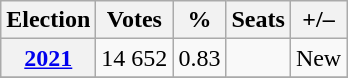<table class="wikitable" style="text-align: right;">
<tr>
<th>Election</th>
<th>Votes</th>
<th>%</th>
<th>Seats</th>
<th>+/–</th>
</tr>
<tr>
<th><a href='#'>2021</a></th>
<td>14 652</td>
<td>0.83</td>
<td></td>
<td>New</td>
</tr>
<tr>
</tr>
</table>
